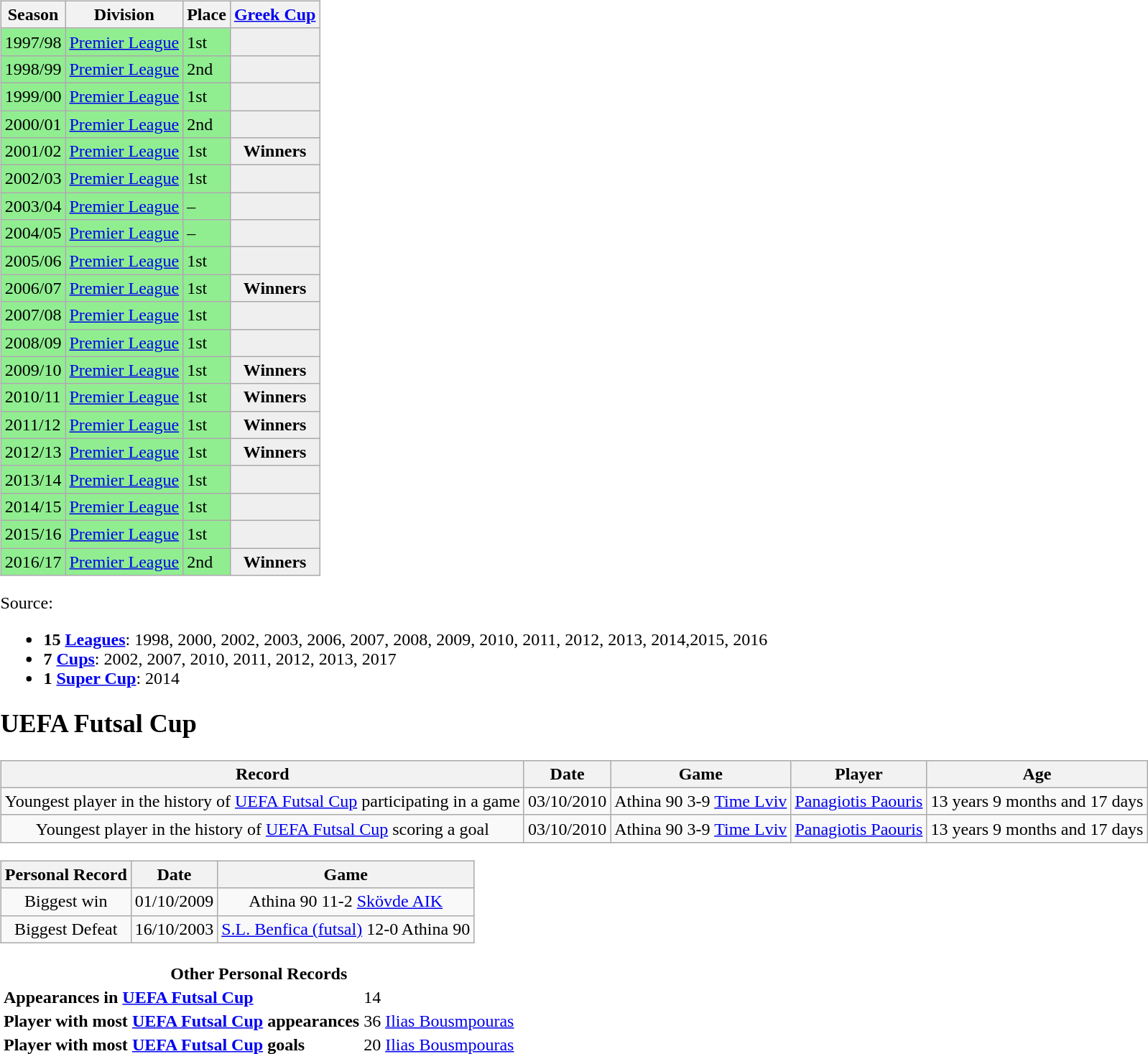<table>
<tr>
<td valign="top" width=0%><br><table class="wikitable">
<tr style="background:#f0f6fa;">
<th><strong>Season</strong></th>
<th><strong>Division</strong></th>
<th><strong>Place</strong></th>
<th><strong><a href='#'>Greek Cup</a></strong></th>
</tr>
<tr>
<td style="background:#90EE90;">1997/98</td>
<td style="background:#90EE90;"><a href='#'>Premier League</a></td>
<td style="background:#90EE90;">1st</td>
<th style="background:#efefef;"></th>
</tr>
<tr>
<td style="background:#90EE90;">1998/99</td>
<td style="background:#90EE90;"><a href='#'>Premier League</a></td>
<td style="background:#90EE90;">2nd</td>
<th style="background:#efefef;"></th>
</tr>
<tr>
<td style="background:#90EE90;">1999/00</td>
<td style="background:#90EE90;"><a href='#'>Premier League</a></td>
<td style="background:#90EE90;">1st</td>
<th style="background:#efefef;"></th>
</tr>
<tr>
<td style="background:#90EE90;">2000/01</td>
<td style="background:#90EE90;"><a href='#'>Premier League</a></td>
<td style="background:#90EE90;">2nd</td>
<th style="background:#efefef;"></th>
</tr>
<tr>
<td style="background:#90EE90;">2001/02</td>
<td style="background:#90EE90;"><a href='#'>Premier League</a></td>
<td style="background:#90EE90;">1st</td>
<th style="background:#efefef;"><strong>Winners</strong></th>
</tr>
<tr>
<td style="background:#90EE90;">2002/03</td>
<td style="background:#90EE90;"><a href='#'>Premier League</a></td>
<td style="background:#90EE90;">1st</td>
<th style="background:#efefef;"></th>
</tr>
<tr>
<td style="background:#90EE90;">2003/04</td>
<td style="background:#90EE90;"><a href='#'>Premier League</a></td>
<td style="background:#90EE90;">–</td>
<th style="background:#efefef;"></th>
</tr>
<tr>
<td style="background:#90EE90;">2004/05</td>
<td style="background:#90EE90;"><a href='#'>Premier League</a></td>
<td style="background:#90EE90;">–</td>
<th style="background:#efefef;"></th>
</tr>
<tr>
<td style="background:#90EE90;">2005/06</td>
<td style="background:#90EE90;"><a href='#'>Premier League</a></td>
<td style="background:#90EE90;">1st</td>
<th style="background:#efefef;"></th>
</tr>
<tr>
<td style="background:#90EE90;">2006/07</td>
<td style="background:#90EE90;"><a href='#'>Premier League</a></td>
<td style="background:#90EE90;">1st</td>
<th style="background:#efefef;"><strong>Winners</strong></th>
</tr>
<tr>
<td style="background:#90EE90;">2007/08</td>
<td style="background:#90EE90;"><a href='#'>Premier League</a></td>
<td style="background:#90EE90;">1st</td>
<th style="background:#efefef;"></th>
</tr>
<tr>
<td style="background:#90EE90;">2008/09</td>
<td style="background:#90EE90;"><a href='#'>Premier League</a></td>
<td style="background:#90EE90;">1st</td>
<th style="background:#efefef;"></th>
</tr>
<tr>
<td style="background:#90EE90;">2009/10</td>
<td style="background:#90EE90;"><a href='#'>Premier League</a></td>
<td style="background:#90EE90;">1st</td>
<th style="background:#efefef;"><strong>Winners</strong></th>
</tr>
<tr>
<td style="background:#90EE90;">2010/11</td>
<td style="background:#90EE90;"><a href='#'>Premier League</a></td>
<td style="background:#90EE90;">1st</td>
<th style="background:#efefef;"><strong>Winners</strong></th>
</tr>
<tr>
<td style="background:#90EE90;">2011/12</td>
<td style="background:#90EE90;"><a href='#'>Premier League</a></td>
<td style="background:#90EE90;">1st</td>
<th style="background:#efefef;"><strong>Winners</strong></th>
</tr>
<tr>
<td style="background:#90EE90;">2012/13</td>
<td style="background:#90EE90;"><a href='#'>Premier League</a></td>
<td style="background:#90EE90;">1st</td>
<th style="background:#efefef;"><strong>Winners</strong></th>
</tr>
<tr>
<td style="background:#90EE90;">2013/14</td>
<td style="background:#90EE90;"><a href='#'>Premier League</a></td>
<td style="background:#90EE90;">1st</td>
<th style="background:#efefef;"></th>
</tr>
<tr>
<td style="background:#90EE90;">2014/15</td>
<td style="background:#90EE90;"><a href='#'>Premier League</a></td>
<td style="background:#90EE90;">1st</td>
<th style="background:#efefef;"></th>
</tr>
<tr>
<td style="background:#90EE90;">2015/16</td>
<td style="background:#90EE90;"><a href='#'>Premier League</a></td>
<td style="background:#90EE90;">1st</td>
<th style="background:#efefef;"></th>
</tr>
<tr>
<td style="background:#90EE90;">2016/17</td>
<td style="background:#90EE90;"><a href='#'>Premier League</a></td>
<td style="background:#90EE90;">2nd</td>
<th style="background:#efefef;"><strong>Winners</strong></th>
</tr>
</table>
Source:<ul><li><strong>15 <a href='#'>Leagues</a></strong>: 1998, 2000, 2002, 2003, 2006, 2007, 2008, 2009, 2010, 2011, 2012, 2013, 2014,2015, 2016</li><li><strong>7 <a href='#'>Cups</a></strong>: 2002, 2007, 2010, 2011, 2012, 2013, 2017</li><li><strong>1 <a href='#'>Super Cup</a></strong>: 2014</li></ul><h2>UEFA Futsal Cup</h2><table class="wikitable" style="text-align: center; ">
<tr>
<th>Record</th>
<th>Date</th>
<th>Game</th>
<th>Player</th>
<th>Age</th>
</tr>
<tr>
<td>Youngest player in the history of <a href='#'>UEFA Futsal Cup</a> participating in a game</td>
<td>03/10/2010</td>
<td> Athina 90 3-9 <a href='#'>Time Lviv</a></td>
<td> <a href='#'>Panagiotis Paouris</a></td>
<td>13 years 9 months and 17 days</td>
</tr>
<tr>
<td>Youngest player in the history of <a href='#'>UEFA Futsal Cup</a> scoring a goal</td>
<td>03/10/2010</td>
<td> Athina 90 3-9 <a href='#'>Time Lviv</a></td>
<td> <a href='#'>Panagiotis Paouris</a></td>
<td>13 years 9 months and 17 days</td>
</tr>
</table>
<table class="wikitable" style="text-align: center; ">
<tr>
<th>Personal Record</th>
<th>Date</th>
<th>Game</th>
</tr>
<tr>
<td>Biggest win</td>
<td>01/10/2009</td>
<td>Athina 90 11-2 <a href='#'>Skövde AIK</a></td>
</tr>
<tr>
<td>Biggest Defeat</td>
<td>16/10/2003</td>
<td><a href='#'>S.L. Benfica (futsal)</a> 12-0 Athina 90</td>
</tr>
</table>
<table style="text-align: center; ">
<tr>
<th colspan="2">Other Personal Records</th>
</tr>
<tr>
<td align="left"><strong>Appearances in   <a href='#'>UEFA Futsal Cup</a> </strong></td>
<td align="left">14</td>
</tr>
<tr>
<td align="left"><strong>Player with most <a href='#'>UEFA Futsal Cup</a> appearances</strong></td>
<td align="left"> 36 <a href='#'>Ilias Bousmpouras</a></td>
</tr>
<tr>
<td align="left"><strong>Player with most <a href='#'>UEFA Futsal Cup</a> goals</strong></td>
<td align="left"> 20 <a href='#'>Ilias Bousmpouras</a></td>
</tr>
<tr>
</tr>
</table>
</td>
</tr>
</table>
